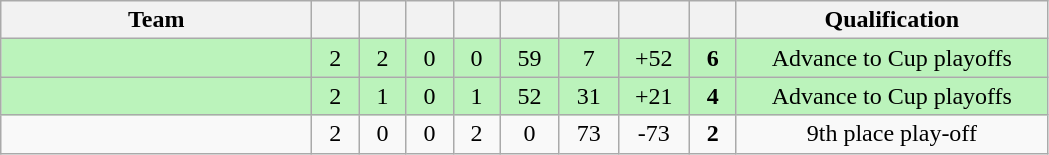<table class="wikitable" style="text-align:center;">
<tr>
<th style="width:12.5em">Team</th>
<th style="width:1.5em;"></th>
<th style="width:1.5em;"></th>
<th style="width:1.5em;"></th>
<th style="width:1.5em;"></th>
<th style="width:2.0em;"></th>
<th style="width:2.0em;"></th>
<th style="width:2.5em;"></th>
<th style="width:1.5em;"></th>
<th style="width:12.5em">Qualification</th>
</tr>
<tr bgcolor=#bbf3bb>
<td align=left></td>
<td>2</td>
<td>2</td>
<td>0</td>
<td>0</td>
<td>59</td>
<td>7</td>
<td>+52</td>
<td><strong>6</strong></td>
<td>Advance to Cup playoffs</td>
</tr>
<tr bgcolor=#bbf3bb>
<td align=left></td>
<td>2</td>
<td>1</td>
<td>0</td>
<td>1</td>
<td>52</td>
<td>31</td>
<td>+21</td>
<td><strong>4</strong></td>
<td>Advance to Cup playoffs</td>
</tr>
<tr>
<td align=left></td>
<td>2</td>
<td>0</td>
<td>0</td>
<td>2</td>
<td>0</td>
<td>73</td>
<td>-73</td>
<td><strong>2</strong></td>
<td>9th place play-off</td>
</tr>
</table>
